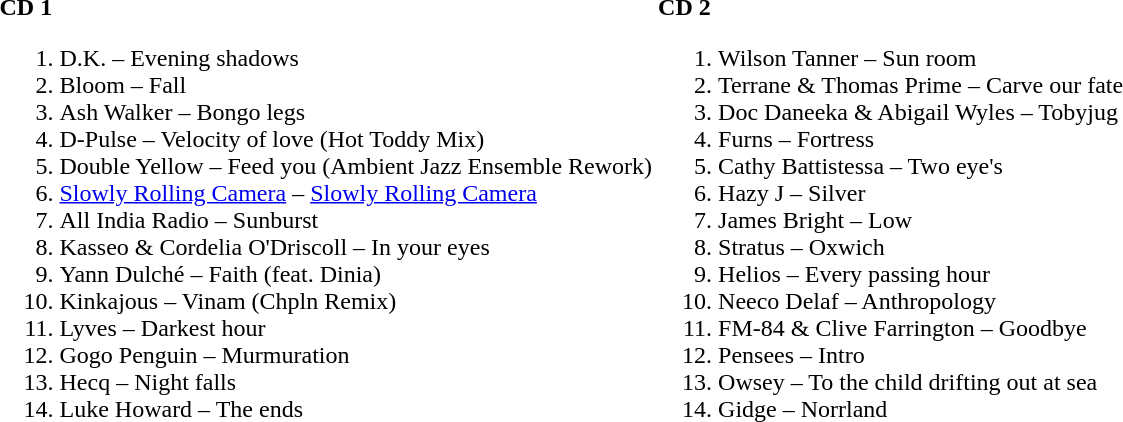<table>
<tr>
<td><strong>CD 1</strong><br><ol><li>D.K. – Evening shadows</li><li>Bloom – Fall</li><li>Ash Walker – Bongo legs</li><li>D-Pulse – Velocity of love (Hot Toddy Mix)</li><li>Double Yellow – Feed you (Ambient Jazz Ensemble Rework)</li><li><a href='#'>Slowly Rolling Camera</a> – <a href='#'>Slowly Rolling Camera</a></li><li>All India Radio – Sunburst</li><li>Kasseo & Cordelia O'Driscoll – In your eyes</li><li>Yann Dulché – Faith (feat. Dinia)</li><li>Kinkajous – Vinam (Chpln Remix)</li><li>Lyves – Darkest hour</li><li>Gogo Penguin – Murmuration</li><li>Hecq – Night falls</li><li>Luke Howard – The ends</li></ol></td>
<td><strong>CD 2</strong><br><ol><li>Wilson Tanner – Sun room</li><li>Terrane & Thomas Prime – Carve our fate</li><li>Doc Daneeka & Abigail Wyles – Tobyjug</li><li>Furns – Fortress</li><li>Cathy Battistessa – Two eye's</li><li>Hazy J – Silver</li><li>James Bright – Low</li><li>Stratus – Oxwich</li><li>Helios – Every passing hour</li><li>Neeco Delaf – Anthropology</li><li>FM-84 & Clive Farrington – Goodbye</li><li>Pensees – Intro</li><li>Owsey – To the child drifting out at sea</li><li>Gidge – Norrland</li></ol></td>
</tr>
</table>
